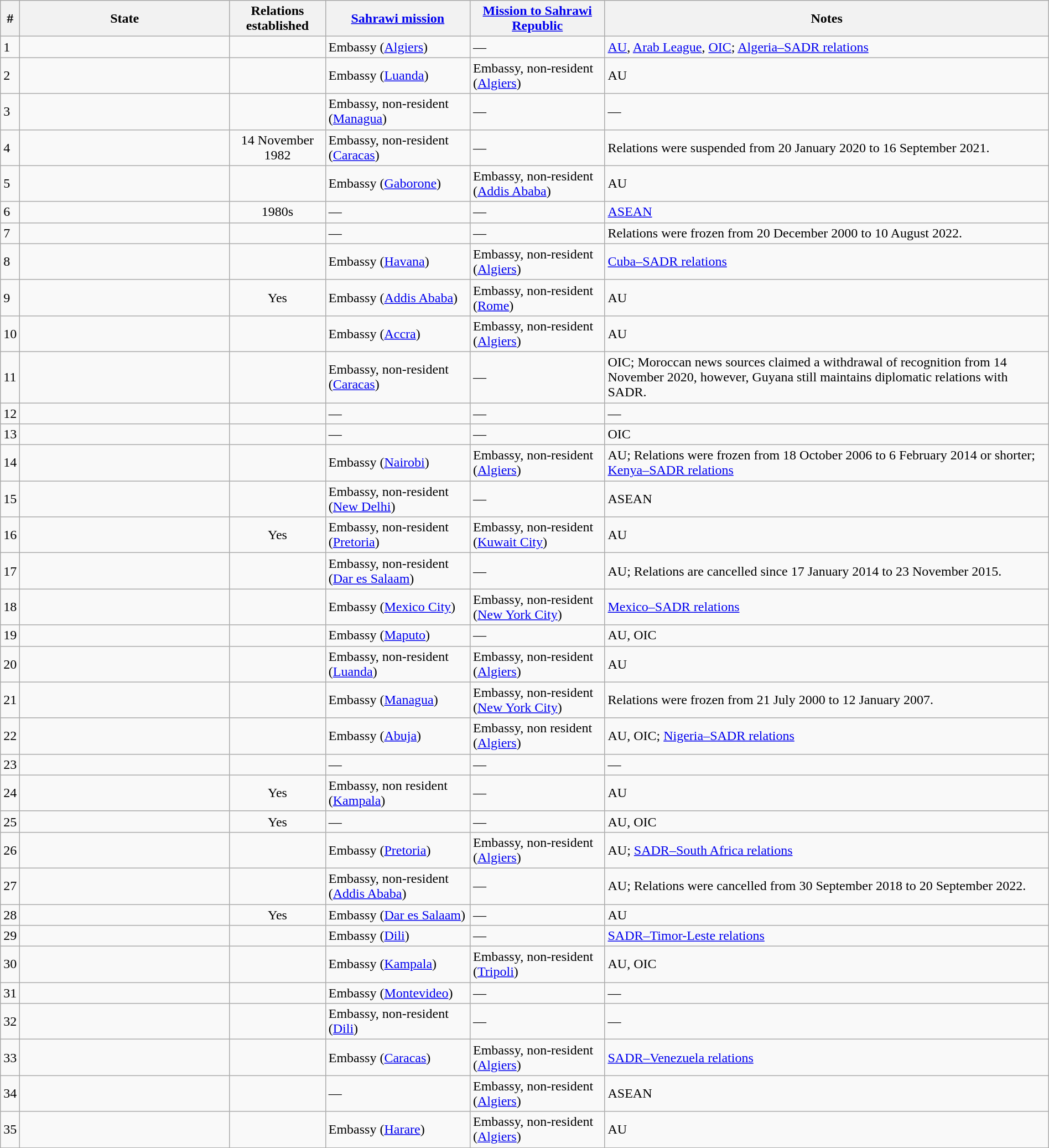<table class="wikitable sortable" style="width:100%; margin:auto;">
<tr>
<th>#</th>
<th width=20%>State</th>
<th>Relations established</th>
<th><a href='#'>Sahrawi mission</a></th>
<th><a href='#'>Mission to Sahrawi Republic</a></th>
<th>Notes</th>
</tr>
<tr>
<td>1</td>
<td></td>
<td align="center"></td>
<td>Embassy (<a href='#'>Algiers</a>)</td>
<td>—</td>
<td><a href='#'>AU</a>, <a href='#'>Arab League</a>, <a href='#'>OIC</a>; <a href='#'>Algeria–SADR relations</a></td>
</tr>
<tr>
<td>2</td>
<td></td>
<td align="center"></td>
<td>Embassy (<a href='#'>Luanda</a>)</td>
<td>Embassy, non-resident (<a href='#'>Algiers</a>)</td>
<td>AU</td>
</tr>
<tr>
<td>3</td>
<td></td>
<td align="center"></td>
<td>Embassy, non-resident (<a href='#'>Managua</a>)</td>
<td>—</td>
<td>—</td>
</tr>
<tr>
<td>4</td>
<td></td>
<td align="center">14 November 1982</td>
<td>Embassy, non-resident (<a href='#'>Caracas</a>)</td>
<td>—</td>
<td>Relations were suspended from 20 January 2020 to 16 September 2021.</td>
</tr>
<tr>
<td>5</td>
<td></td>
<td align="center"></td>
<td>Embassy (<a href='#'>Gaborone</a>)</td>
<td>Embassy, non-resident (<a href='#'>Addis Ababa</a>)</td>
<td>AU</td>
</tr>
<tr>
<td>6</td>
<td></td>
<td align="center">1980s</td>
<td>—</td>
<td>—</td>
<td><a href='#'>ASEAN</a></td>
</tr>
<tr>
<td>7</td>
<td></td>
<td align="center"></td>
<td>—</td>
<td>—</td>
<td>Relations were frozen from 20 December 2000 to 10 August 2022.</td>
</tr>
<tr>
<td>8</td>
<td></td>
<td align="center"></td>
<td>Embassy (<a href='#'>Havana</a>)</td>
<td>Embassy, non-resident (<a href='#'>Algiers</a>)</td>
<td><a href='#'>Cuba–SADR relations</a></td>
</tr>
<tr>
<td>9</td>
<td></td>
<td align="center">Yes</td>
<td>Embassy (<a href='#'>Addis Ababa</a>)</td>
<td>Embassy, non-resident (<a href='#'>Rome</a>)</td>
<td>AU</td>
</tr>
<tr>
<td>10</td>
<td></td>
<td align="center"></td>
<td>Embassy (<a href='#'>Accra</a>)</td>
<td>Embassy, non-resident (<a href='#'>Algiers</a>)</td>
<td>AU</td>
</tr>
<tr>
<td>11</td>
<td></td>
<td align="center"></td>
<td>Embassy, non-resident (<a href='#'>Caracas</a>)</td>
<td>—</td>
<td>OIC; Moroccan news sources claimed a withdrawal of recognition from 14 November 2020, however, Guyana still maintains diplomatic relations with SADR.</td>
</tr>
<tr>
<td>12</td>
<td></td>
<td align="center"></td>
<td>—</td>
<td>—</td>
<td>—</td>
</tr>
<tr>
<td>13</td>
<td></td>
<td align="center"></td>
<td>—</td>
<td>—</td>
<td>OIC</td>
</tr>
<tr>
<td>14</td>
<td></td>
<td align="center"></td>
<td>Embassy (<a href='#'>Nairobi</a>)</td>
<td>Embassy, non-resident (<a href='#'>Algiers</a>)</td>
<td>AU; Relations were frozen from 18 October 2006 to 6 February 2014 or shorter; <a href='#'>Kenya–SADR relations</a><br></td>
</tr>
<tr>
<td>15</td>
<td></td>
<td align="center"></td>
<td>Embassy, non-resident (<a href='#'>New Delhi</a>)</td>
<td>—</td>
<td>ASEAN</td>
</tr>
<tr>
<td>16</td>
<td></td>
<td align="center">Yes</td>
<td>Embassy, non-resident (<a href='#'>Pretoria</a>)</td>
<td>Embassy, non-resident (<a href='#'>Kuwait City</a>)</td>
<td>AU</td>
</tr>
<tr>
<td>17</td>
<td></td>
<td align="center"></td>
<td>Embassy, non-resident (<a href='#'>Dar es Salaam</a>)</td>
<td>—</td>
<td>AU; Relations are cancelled since 17 January 2014 to 23 November 2015.</td>
</tr>
<tr>
<td>18</td>
<td></td>
<td align="center"></td>
<td>Embassy (<a href='#'>Mexico City</a>)</td>
<td>Embassy, non-resident (<a href='#'>New York City</a>)</td>
<td><a href='#'>Mexico–SADR relations</a></td>
</tr>
<tr>
<td>19</td>
<td></td>
<td align="center"></td>
<td>Embassy (<a href='#'>Maputo</a>)</td>
<td>—</td>
<td>AU, OIC</td>
</tr>
<tr>
<td>20</td>
<td></td>
<td align="center"></td>
<td>Embassy, non-resident (<a href='#'>Luanda</a>)</td>
<td>Embassy, non-resident (<a href='#'>Algiers</a>)</td>
<td>AU</td>
</tr>
<tr>
<td>21</td>
<td></td>
<td align="center"></td>
<td>Embassy (<a href='#'>Managua</a>)</td>
<td>Embassy, non-resident (<a href='#'>New York City</a>)</td>
<td>Relations were frozen from 21 July 2000 to 12 January 2007.</td>
</tr>
<tr>
<td>22</td>
<td></td>
<td align="center"></td>
<td>Embassy (<a href='#'>Abuja</a>)</td>
<td>Embassy, non resident (<a href='#'>Algiers</a>)</td>
<td>AU, OIC; <a href='#'>Nigeria–SADR relations</a></td>
</tr>
<tr>
<td>23</td>
<td></td>
<td align="center"></td>
<td>—</td>
<td>—</td>
<td>—</td>
</tr>
<tr>
<td>24</td>
<td></td>
<td align="center">Yes</td>
<td>Embassy, non resident (<a href='#'>Kampala</a>)</td>
<td>—</td>
<td>AU</td>
</tr>
<tr>
<td>25</td>
<td></td>
<td align="center">Yes</td>
<td>—</td>
<td>—</td>
<td>AU, OIC</td>
</tr>
<tr>
<td>26</td>
<td></td>
<td align="center"></td>
<td>Embassy (<a href='#'>Pretoria</a>)</td>
<td>Embassy, non-resident (<a href='#'>Algiers</a>)</td>
<td>AU; <a href='#'>SADR–South Africa relations</a></td>
</tr>
<tr>
<td>27</td>
<td></td>
<td align="center"></td>
<td>Embassy, non-resident (<a href='#'>Addis Ababa</a>)</td>
<td>—</td>
<td>AU; Relations were cancelled from 30 September 2018 to 20 September 2022.</td>
</tr>
<tr>
<td>28</td>
<td></td>
<td align="center">Yes</td>
<td>Embassy (<a href='#'>Dar es Salaam</a>)</td>
<td>—</td>
<td>AU</td>
</tr>
<tr>
<td>29</td>
<td></td>
<td align="center"></td>
<td>Embassy (<a href='#'>Dili</a>)</td>
<td>—</td>
<td><a href='#'>SADR–Timor-Leste relations</a></td>
</tr>
<tr>
<td>30</td>
<td></td>
<td align="center"></td>
<td>Embassy (<a href='#'>Kampala</a>)</td>
<td>Embassy, non-resident (<a href='#'>Tripoli</a>)</td>
<td>AU, OIC</td>
</tr>
<tr>
<td>31</td>
<td></td>
<td align="center"></td>
<td>Embassy (<a href='#'>Montevideo</a>)</td>
<td>—</td>
<td>—</td>
</tr>
<tr>
<td>32</td>
<td></td>
<td align="center"></td>
<td>Embassy, non-resident (<a href='#'>Dili</a>)</td>
<td>—</td>
<td>—</td>
</tr>
<tr>
<td>33</td>
<td></td>
<td align="center"></td>
<td>Embassy (<a href='#'>Caracas</a>)</td>
<td>Embassy, non-resident (<a href='#'>Algiers</a>)</td>
<td><a href='#'>SADR–Venezuela relations</a></td>
</tr>
<tr>
<td>34</td>
<td></td>
<td align="center"></td>
<td>—</td>
<td>Embassy, non-resident (<a href='#'>Algiers</a>)</td>
<td>ASEAN</td>
</tr>
<tr>
<td>35</td>
<td></td>
<td align="center"></td>
<td>Embassy (<a href='#'>Harare</a>)</td>
<td>Embassy, non-resident (<a href='#'>Algiers</a>)</td>
<td>AU</td>
</tr>
</table>
